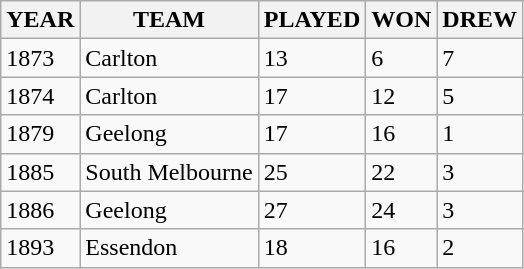<table class="wikitable">
<tr>
<th>YEAR</th>
<th>TEAM</th>
<th>PLAYED</th>
<th>WON</th>
<th>DREW</th>
</tr>
<tr>
<td>1873</td>
<td>Carlton</td>
<td>13</td>
<td>6</td>
<td>7</td>
</tr>
<tr>
<td>1874</td>
<td>Carlton</td>
<td>17</td>
<td>12</td>
<td>5</td>
</tr>
<tr>
<td>1879</td>
<td>Geelong</td>
<td>17</td>
<td>16</td>
<td>1</td>
</tr>
<tr>
<td>1885</td>
<td>South Melbourne</td>
<td>25</td>
<td>22</td>
<td>3</td>
</tr>
<tr>
<td>1886</td>
<td>Geelong</td>
<td>27</td>
<td>24</td>
<td>3</td>
</tr>
<tr>
<td>1893</td>
<td>Essendon</td>
<td>18</td>
<td>16</td>
<td>2</td>
</tr>
</table>
